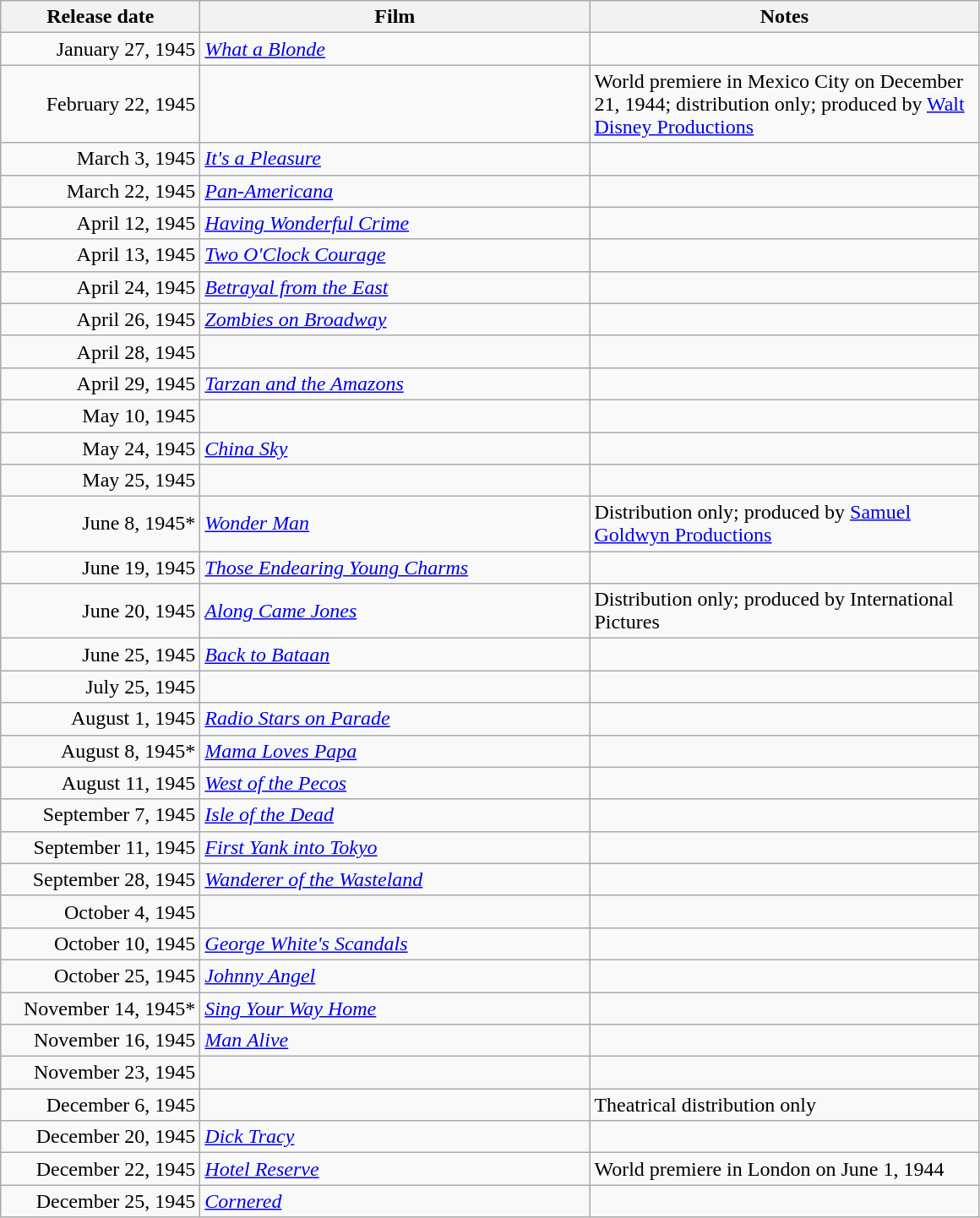<table class="wikitable sortable plainrowheaders">
<tr>
<th scope="col" style="width:150px">Release date</th>
<th scope="col" style="width:300px">Film</th>
<th scope="col" style="width:300px" class="unsortable">Notes</th>
</tr>
<tr>
<td style="text-align:right;">January 27, 1945</td>
<td><em><a href='#'>What a Blonde</a></em></td>
<td></td>
</tr>
<tr>
<td style="text-align:right;">February 22, 1945</td>
<td><em></em></td>
<td>World premiere in Mexico City on December 21, 1944; distribution only; produced by <a href='#'>Walt Disney Productions</a></td>
</tr>
<tr>
<td style="text-align:right;">March 3, 1945</td>
<td><em><a href='#'>It's a Pleasure</a></em></td>
<td></td>
</tr>
<tr>
<td style="text-align:right;">March 22, 1945</td>
<td><em><a href='#'>Pan-Americana</a></em></td>
<td></td>
</tr>
<tr>
<td style="text-align:right;">April 12, 1945</td>
<td><em><a href='#'>Having Wonderful Crime</a></em></td>
<td></td>
</tr>
<tr>
<td style="text-align:right;">April 13, 1945</td>
<td><em><a href='#'>Two O'Clock Courage</a></em></td>
<td></td>
</tr>
<tr>
<td style="text-align:right;">April 24, 1945</td>
<td><em><a href='#'>Betrayal from the East</a></em></td>
<td></td>
</tr>
<tr>
<td style="text-align:right;">April 26, 1945</td>
<td><em><a href='#'>Zombies on Broadway</a></em></td>
<td></td>
</tr>
<tr>
<td style="text-align:right;">April 28, 1945</td>
<td><em></em></td>
<td></td>
</tr>
<tr>
<td style="text-align:right;">April 29, 1945</td>
<td><em><a href='#'>Tarzan and the Amazons</a></em></td>
<td></td>
</tr>
<tr>
<td style="text-align:right;">May 10, 1945</td>
<td><em></em></td>
<td></td>
</tr>
<tr>
<td style="text-align:right;">May 24, 1945</td>
<td><em><a href='#'>China Sky</a></em></td>
<td></td>
</tr>
<tr>
<td style="text-align:right;">May 25, 1945</td>
<td><em></em></td>
<td></td>
</tr>
<tr>
<td style="text-align:right;">June 8, 1945*</td>
<td><em><a href='#'>Wonder Man</a></em></td>
<td>Distribution only; produced by <a href='#'>Samuel Goldwyn Productions</a></td>
</tr>
<tr>
<td style="text-align:right;">June 19, 1945</td>
<td><em><a href='#'>Those Endearing Young Charms</a></em></td>
<td></td>
</tr>
<tr>
<td style="text-align:right;">June 20, 1945</td>
<td><em><a href='#'>Along Came Jones</a></em></td>
<td>Distribution only; produced by International Pictures</td>
</tr>
<tr>
<td style="text-align:right;">June 25, 1945</td>
<td><em><a href='#'>Back to Bataan</a></em></td>
<td></td>
</tr>
<tr>
<td style="text-align:right;">July 25, 1945</td>
<td><em></em></td>
<td></td>
</tr>
<tr>
<td style="text-align:right;">August 1, 1945</td>
<td><em><a href='#'>Radio Stars on Parade</a></em></td>
<td></td>
</tr>
<tr>
<td style="text-align:right;">August 8, 1945*</td>
<td><em><a href='#'>Mama Loves Papa</a></em></td>
<td></td>
</tr>
<tr>
<td style="text-align:right;">August 11, 1945</td>
<td><em><a href='#'>West of the Pecos</a></em></td>
<td></td>
</tr>
<tr>
<td style="text-align:right;">September 7, 1945</td>
<td><em><a href='#'>Isle of the Dead</a></em></td>
<td></td>
</tr>
<tr>
<td style="text-align:right;">September 11, 1945</td>
<td><em><a href='#'>First Yank into Tokyo</a></em></td>
<td></td>
</tr>
<tr>
<td style="text-align:right;">September 28, 1945</td>
<td><em><a href='#'>Wanderer of the Wasteland</a></em></td>
<td></td>
</tr>
<tr>
<td style="text-align:right;">October 4, 1945</td>
<td><em></em></td>
<td></td>
</tr>
<tr>
<td style="text-align:right;">October 10, 1945</td>
<td><em><a href='#'>George White's Scandals</a></em></td>
<td></td>
</tr>
<tr>
<td style="text-align:right;">October 25, 1945</td>
<td><em><a href='#'>Johnny Angel</a></em></td>
<td></td>
</tr>
<tr>
<td style="text-align:right;">November 14, 1945*</td>
<td><em><a href='#'>Sing Your Way Home</a></em></td>
<td></td>
</tr>
<tr>
<td style="text-align:right;">November 16, 1945</td>
<td><em><a href='#'>Man Alive</a></em></td>
<td></td>
</tr>
<tr>
<td style="text-align:right;">November 23, 1945</td>
<td><em></em></td>
<td></td>
</tr>
<tr>
<td style="text-align:right;">December 6, 1945</td>
<td><em></em></td>
<td>Theatrical distribution only</td>
</tr>
<tr>
<td style="text-align:right;">December 20, 1945</td>
<td><em><a href='#'>Dick Tracy</a></em></td>
<td></td>
</tr>
<tr>
<td style="text-align:right;">December 22, 1945</td>
<td><em><a href='#'>Hotel Reserve</a></em></td>
<td>World premiere in London on June 1, 1944</td>
</tr>
<tr>
<td style="text-align:right;">December 25, 1945</td>
<td><em><a href='#'>Cornered</a></em></td>
<td></td>
</tr>
</table>
